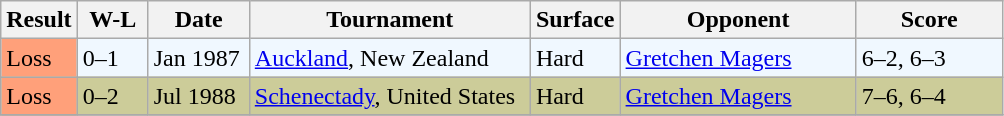<table class="sortable wikitable">
<tr>
<th style="width:40px">Result</th>
<th style="width:40px" class="unsortable">W-L</th>
<th style="width:60px">Date</th>
<th style="width:180px">Tournament</th>
<th style="width:50px">Surface</th>
<th style="width:150px">Opponent</th>
<th style="width:90px" class="unsortable">Score</th>
</tr>
<tr bgcolor="#f0f8ff">
<td style="background:#ffa07a;">Loss</td>
<td>0–1</td>
<td>Jan 1987</td>
<td><a href='#'>Auckland</a>, New Zealand</td>
<td>Hard</td>
<td> <a href='#'>Gretchen Magers</a></td>
<td>6–2, 6–3</td>
</tr>
<tr bgcolor="#CCCC99">
<td style="background:#ffa07a;">Loss</td>
<td>0–2</td>
<td>Jul 1988</td>
<td><a href='#'>Schenectady</a>, United States</td>
<td>Hard</td>
<td> <a href='#'>Gretchen Magers</a></td>
<td>7–6, 6–4</td>
</tr>
<tr bgcolor="#66CCFF">
</tr>
</table>
